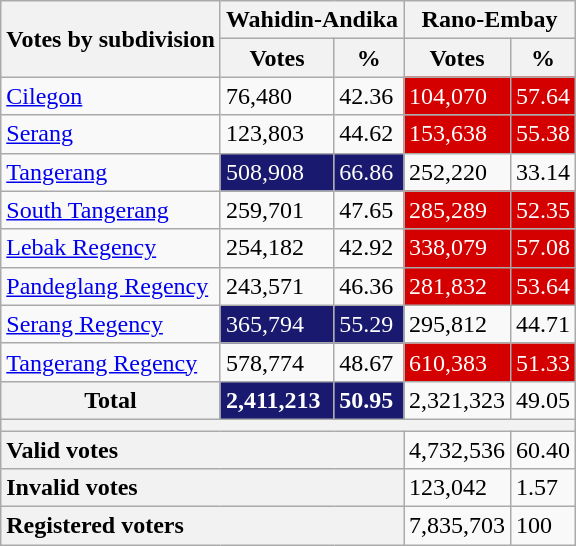<table class="wikitable">
<tr>
<th style="text-align:center;" rowspan="2">Votes by subdivision</th>
<th style="text-align:center;" colspan="2">Wahidin-Andika</th>
<th style="text-align:center;" colspan="2">Rano-Embay</th>
</tr>
<tr>
<th style="text-align:center;">Votes</th>
<th style="text-align:center;">%</th>
<th style="text-align:center;">Votes</th>
<th style="text-align:center;">%</th>
</tr>
<tr>
<td><a href='#'>Cilegon</a></td>
<td>76,480</td>
<td>42.36</td>
<td style="background: #D40000; color: white;">104,070</td>
<td style="background: #D40000; color: white;">57.64</td>
</tr>
<tr>
<td><a href='#'>Serang</a></td>
<td>123,803</td>
<td>44.62</td>
<td style="background: #D40000; color: white;">153,638</td>
<td style="background: #D40000; color: white;">55.38</td>
</tr>
<tr>
<td><a href='#'>Tangerang</a></td>
<td style="background: #191970; color: white;">508,908</td>
<td style="background: #191970; color: white;">66.86</td>
<td>252,220</td>
<td>33.14</td>
</tr>
<tr>
<td><a href='#'>South Tangerang</a></td>
<td>259,701</td>
<td>47.65</td>
<td style="background: #D40000; color: white;">285,289</td>
<td style="background: #D40000; color: white;">52.35</td>
</tr>
<tr>
<td><a href='#'>Lebak Regency</a></td>
<td>254,182</td>
<td>42.92</td>
<td style="background: #D40000; color: white;">338,079</td>
<td style="background: #D40000; color: white;">57.08</td>
</tr>
<tr>
<td><a href='#'>Pandeglang Regency</a></td>
<td>243,571</td>
<td>46.36</td>
<td style="background: #D40000; color: white;">281,832</td>
<td style="background: #D40000; color: white;">53.64</td>
</tr>
<tr>
<td><a href='#'>Serang Regency</a></td>
<td style="background: #191970; color: white;">365,794</td>
<td style="background: #191970; color: white;">55.29</td>
<td>295,812</td>
<td>44.71</td>
</tr>
<tr>
<td><a href='#'>Tangerang Regency</a></td>
<td>578,774</td>
<td>48.67</td>
<td style="background: #D40000; color: white;">610,383</td>
<td style="background: #D40000; color: white;">51.33</td>
</tr>
<tr>
<th style="text-align:center;"><strong>Total</strong></th>
<td style="background: #191970; color: white;"><strong>2,411,213</strong></td>
<td style="background: #191970; color: white;"><strong>50.95</strong></td>
<td>2,321,323</td>
<td>49.05</td>
</tr>
<tr>
<th style="text-align:center; color:grey;" colspan=5></th>
</tr>
<tr>
<th style="text-align:left;" colspan=3><strong>Valid votes</strong></th>
<td style="text-align:left;">4,732,536</td>
<td>60.40</td>
</tr>
<tr>
<th style="text-align:left;" colspan=3><strong>Invalid votes</strong></th>
<td style="text-align:left;">123,042</td>
<td>1.57</td>
</tr>
<tr>
<th style="text-align:left;" colspan=3><strong>Registered voters</strong></th>
<td style="text-align:left;">7,835,703</td>
<td>100</td>
</tr>
</table>
